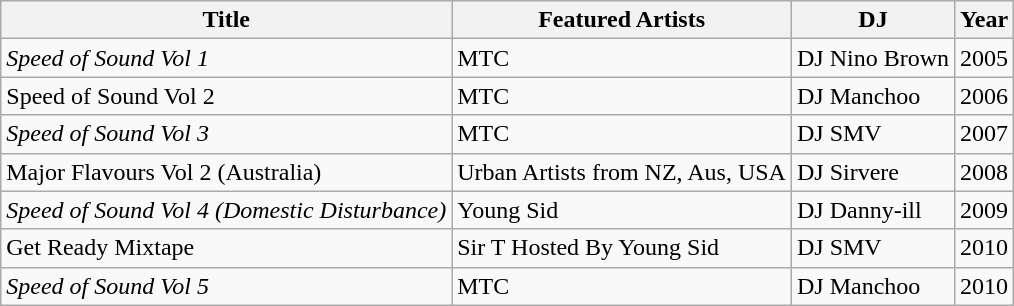<table class="wikitable">
<tr>
<th>Title</th>
<th>Featured Artists</th>
<th>DJ</th>
<th>Year</th>
</tr>
<tr>
<td><em>Speed of Sound Vol 1<strong></td>
<td>MTC</td>
<td>DJ Nino Brown</td>
<td>2005</td>
</tr>
<tr>
<td></em>Speed of Sound Vol 2</strong></td>
<td>MTC</td>
<td>DJ Manchoo</td>
<td>2006</td>
</tr>
<tr>
<td><em>Speed of Sound Vol 3<strong></td>
<td>MTC</td>
<td>DJ SMV</td>
<td>2007</td>
</tr>
<tr>
<td></em>Major Flavours Vol 2 (Australia)</strong></td>
<td>Urban Artists from NZ, Aus, USA</td>
<td>DJ Sirvere</td>
<td>2008</td>
</tr>
<tr>
<td><em>Speed of Sound Vol 4 (Domestic Disturbance)<strong></td>
<td>Young Sid</td>
<td>DJ Danny-ill</td>
<td>2009</td>
</tr>
<tr>
<td></em>Get Ready Mixtape</strong></td>
<td>Sir T Hosted By Young Sid</td>
<td>DJ SMV</td>
<td>2010</td>
</tr>
<tr>
<td><em>Speed of Sound Vol 5<strong></td>
<td>MTC</td>
<td>DJ Manchoo</td>
<td>2010</td>
</tr>
</table>
